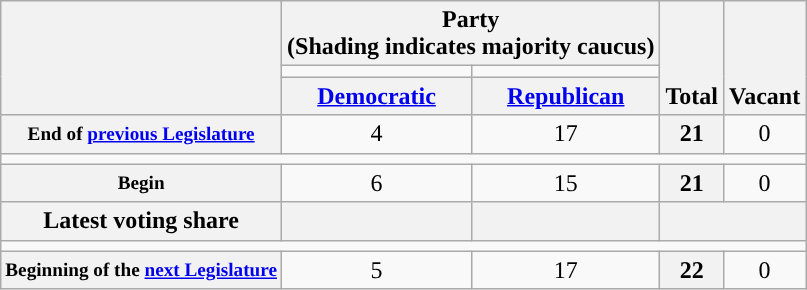<table class=wikitable style="text-align:center">
<tr style="vertical-align:bottom;">
<th rowspan=3></th>
<th colspan=2>Party <div>(Shading indicates majority caucus)</div></th>
<th rowspan=3>Total</th>
<th rowspan=3>Vacant</th>
</tr>
<tr style="height:5px">
<td style="background-color:"></td>
<td style="background-color:"></td>
</tr>
<tr>
<th><a href='#'>Democratic</a></th>
<th><a href='#'>Republican</a></th>
</tr>
<tr>
<th style="white-space:nowrap; font-size:80%;">End of <a href='#'>previous Legislature</a></th>
<td>4</td>
<td>17</td>
<th>21</th>
<td>0</td>
</tr>
<tr>
<td colspan=5></td>
</tr>
<tr>
<th style="font-size:80%">Begin</th>
<td>6</td>
<td>15</td>
<th>21</th>
<td>0</td>
</tr>
<tr>
<th>Latest voting share</th>
<th></th>
<th></th>
<th colspan=2></th>
</tr>
<tr>
<td colspan=5></td>
</tr>
<tr>
<th style="white-space:nowrap; font-size:80%;">Beginning of the <a href='#'>next Legislature</a></th>
<td>5</td>
<td>17</td>
<th>22</th>
<td>0</td>
</tr>
</table>
